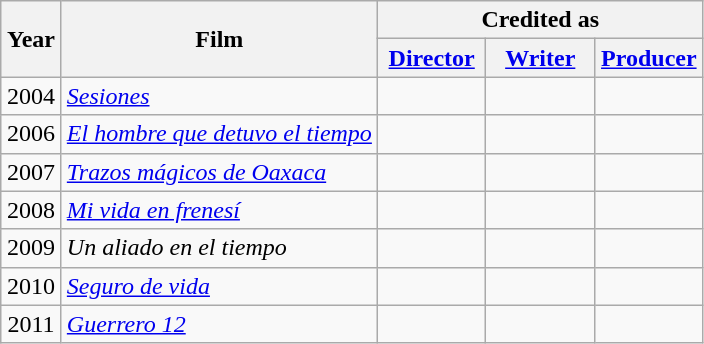<table class="wikitable">
<tr>
<th rowspan="2" width="33">Year</th>
<th rowspan="2">Film</th>
<th colspan="5">Credited as</th>
</tr>
<tr>
<th width=65><a href='#'>Director</a></th>
<th width=65><a href='#'>Writer</a></th>
<th width=65><a href='#'>Producer</a></th>
</tr>
<tr align="center">
<td align="center">2004</td>
<td align="left"><em><a href='#'>Sesiones</a></em></td>
<td></td>
<td></td>
<td></td>
</tr>
<tr align="center">
<td align="center">2006</td>
<td align="left"><em><a href='#'>El hombre que detuvo el tiempo</a></em></td>
<td></td>
<td></td>
<td></td>
</tr>
<tr align="center">
<td align="center">2007</td>
<td align="left"><em><a href='#'>Trazos mágicos de Oaxaca</a></em></td>
<td></td>
<td></td>
<td></td>
</tr>
<tr align="center">
<td align="center">2008</td>
<td align="left"><em><a href='#'>Mi vida en frenesí</a></em></td>
<td></td>
<td></td>
<td></td>
</tr>
<tr align="center">
<td align="center">2009</td>
<td align="left"><em>Un aliado en el tiempo</em></td>
<td></td>
<td></td>
<td></td>
</tr>
<tr align="center">
<td align="center">2010</td>
<td align="left"><em><a href='#'>Seguro de vida</a></em></td>
<td></td>
<td></td>
<td></td>
</tr>
<tr align="center">
<td align="center">2011</td>
<td align="left"><em><a href='#'>Guerrero 12</a></em></td>
<td></td>
<td></td>
<td></td>
</tr>
</table>
